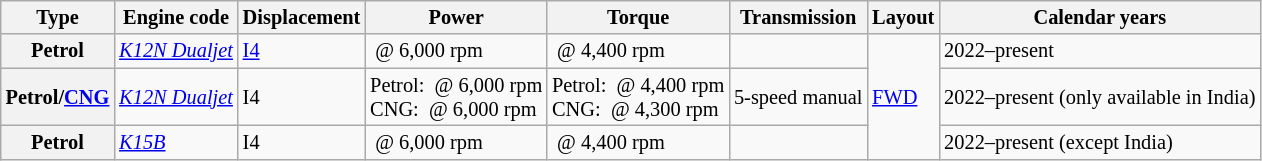<table class="wikitable" style="text-align:left; font-size:85%;">
<tr>
<th>Type</th>
<th>Engine code</th>
<th>Displacement</th>
<th>Power</th>
<th>Torque</th>
<th>Transmission</th>
<th>Layout</th>
<th>Calendar years</th>
</tr>
<tr>
<th>Petrol</th>
<td><em><a href='#'>K12N Dualjet</a></em></td>
<td> <a href='#'>I4</a></td>
<td> @ 6,000 rpm</td>
<td> @ 4,400 rpm</td>
<td></td>
<td rowspan="3"><a href='#'>FWD</a></td>
<td>2022–present</td>
</tr>
<tr>
<th>Petrol/<a href='#'>CNG</a></th>
<td><em><a href='#'>K12N Dualjet</a></em></td>
<td> I4</td>
<td>Petrol:  @ 6,000 rpm<br>CNG:  @ 6,000 rpm</td>
<td>Petrol:  @ 4,400 rpm<br>CNG:  @ 4,300 rpm</td>
<td>5-speed manual</td>
<td>2022–present (only available in India)</td>
</tr>
<tr>
<th>Petrol</th>
<td><em><a href='#'>K15B</a></em></td>
<td> I4</td>
<td> @ 6,000 rpm</td>
<td> @ 4,400 rpm</td>
<td></td>
<td>2022–present (except India)</td>
</tr>
</table>
